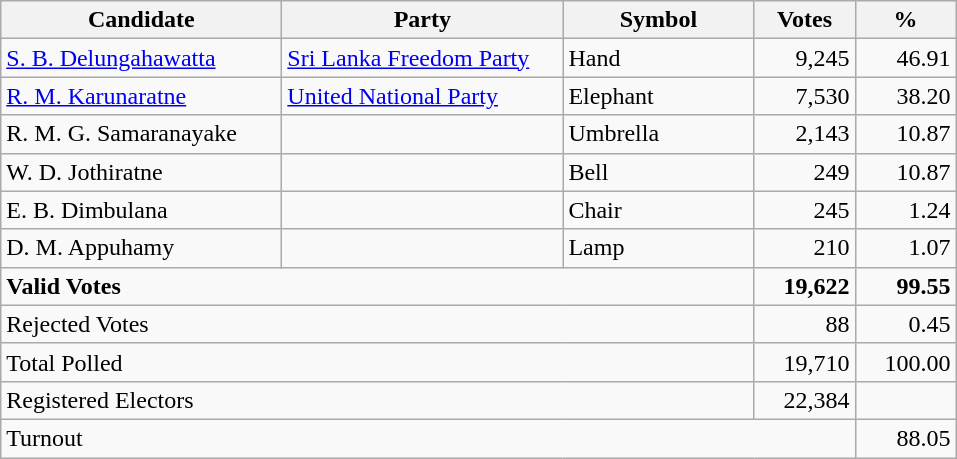<table class="wikitable" border="1" style="text-align:right;">
<tr>
<th align=left width="180">Candidate</th>
<th align=left width="180">Party</th>
<th align=left width="120">Symbol</th>
<th align=left width="60">Votes</th>
<th align=left width="60">%</th>
</tr>
<tr>
<td align=left><a href='#'>S. B. Delungahawatta</a></td>
<td align=left><a href='#'>Sri Lanka Freedom Party</a></td>
<td align=left>Hand</td>
<td>9,245</td>
<td>46.91</td>
</tr>
<tr>
<td align=left><a href='#'>R. M. Karunaratne</a></td>
<td align=left><a href='#'>United National Party</a></td>
<td align=left>Elephant</td>
<td>7,530</td>
<td>38.20</td>
</tr>
<tr>
<td align=left>R. M. G. Samaranayake</td>
<td align=left></td>
<td align=left>Umbrella</td>
<td>2,143</td>
<td>10.87</td>
</tr>
<tr>
<td align=left>W. D. Jothiratne</td>
<td align=left></td>
<td align=left>Bell</td>
<td>249</td>
<td>10.87</td>
</tr>
<tr>
<td align=left>E. B. Dimbulana</td>
<td align=left></td>
<td align=left>Chair</td>
<td>245</td>
<td>1.24</td>
</tr>
<tr>
<td align=left>D. M. Appuhamy</td>
<td align=left></td>
<td align=left>Lamp</td>
<td>210</td>
<td>1.07</td>
</tr>
<tr>
<td align=left colspan=3><strong>Valid Votes</strong></td>
<td><strong>19,622</strong></td>
<td><strong>99.55</strong></td>
</tr>
<tr>
<td align=left colspan=3>Rejected Votes</td>
<td>88</td>
<td>0.45</td>
</tr>
<tr>
<td align=left colspan=3>Total Polled</td>
<td>19,710</td>
<td>100.00</td>
</tr>
<tr>
<td align=left colspan=3>Registered Electors</td>
<td>22,384</td>
<td></td>
</tr>
<tr>
<td align=left colspan=4>Turnout</td>
<td>88.05</td>
</tr>
</table>
